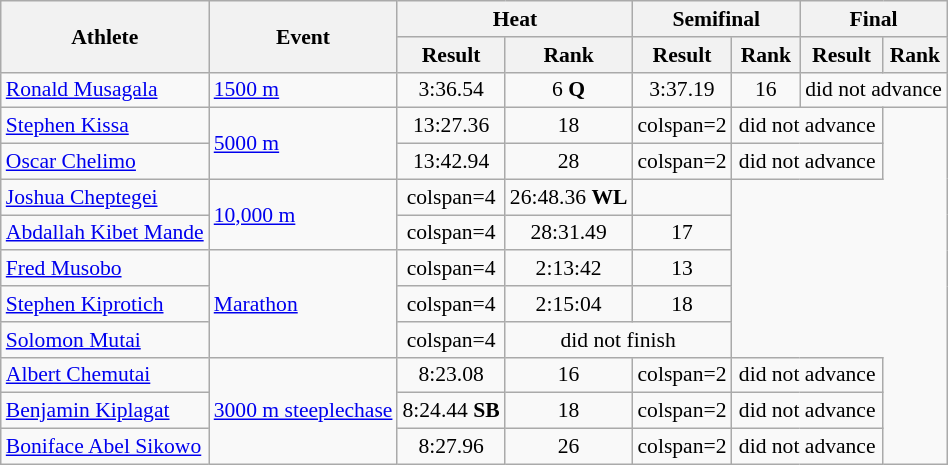<table class="wikitable"  style=font-size:90%>
<tr>
<th rowspan="2">Athlete</th>
<th rowspan="2">Event</th>
<th colspan="2">Heat</th>
<th colspan="2">Semifinal</th>
<th colspan="2">Final</th>
</tr>
<tr>
<th>Result</th>
<th>Rank</th>
<th>Result</th>
<th>Rank</th>
<th>Result</th>
<th>Rank</th>
</tr>
<tr style=text-align:center>
<td style=text-align:left><a href='#'>Ronald Musagala</a></td>
<td style=text-align:left><a href='#'>1500 m</a></td>
<td>3:36.54</td>
<td>6 <strong>Q</strong></td>
<td>3:37.19</td>
<td>16</td>
<td colspan=2>did not advance</td>
</tr>
<tr style=text-align:center>
<td style=text-align:left><a href='#'>Stephen Kissa</a></td>
<td style=text-align:left rowspan=2><a href='#'>5000 m</a></td>
<td>13:27.36</td>
<td>18</td>
<td>colspan=2</td>
<td colspan=2>did not advance</td>
</tr>
<tr style=text-align:center>
<td style=text-align:left><a href='#'>Oscar Chelimo</a></td>
<td>13:42.94</td>
<td>28</td>
<td>colspan=2</td>
<td colspan=2>did not advance</td>
</tr>
<tr style=text-align:center>
<td style=text-align:left><a href='#'>Joshua Cheptegei</a></td>
<td style=text-align:left rowspan=2><a href='#'>10,000 m</a></td>
<td>colspan=4</td>
<td>26:48.36 <strong>WL</strong></td>
<td></td>
</tr>
<tr style=text-align:center>
<td style=text-align:left><a href='#'>Abdallah Kibet Mande</a></td>
<td>colspan=4</td>
<td>28:31.49</td>
<td>17</td>
</tr>
<tr style=text-align:center>
<td style=text-align:left><a href='#'>Fred Musobo</a></td>
<td style=text-align:left rowspan=3><a href='#'>Marathon</a></td>
<td>colspan=4</td>
<td>2:13:42</td>
<td>13</td>
</tr>
<tr style=text-align:center>
<td style=text-align:left><a href='#'>Stephen Kiprotich</a></td>
<td>colspan=4</td>
<td>2:15:04</td>
<td>18</td>
</tr>
<tr style=text-align:center>
<td style=text-align:left><a href='#'>Solomon Mutai</a></td>
<td>colspan=4</td>
<td colspan=2>did not finish</td>
</tr>
<tr style=text-align:center>
<td style=text-align:left><a href='#'>Albert Chemutai</a></td>
<td style=text-align:left rowspan=3><a href='#'>3000 m steeplechase</a></td>
<td>8:23.08</td>
<td>16</td>
<td>colspan=2</td>
<td colspan=2>did not advance</td>
</tr>
<tr style=text-align:center>
<td style=text-align:left><a href='#'>Benjamin Kiplagat</a></td>
<td>8:24.44 <strong>SB</strong></td>
<td>18</td>
<td>colspan=2</td>
<td colspan=2>did not advance</td>
</tr>
<tr style=text-align:center>
<td style=text-align:left><a href='#'>Boniface Abel Sikowo</a></td>
<td>8:27.96</td>
<td>26</td>
<td>colspan=2</td>
<td colspan=2>did not advance</td>
</tr>
</table>
